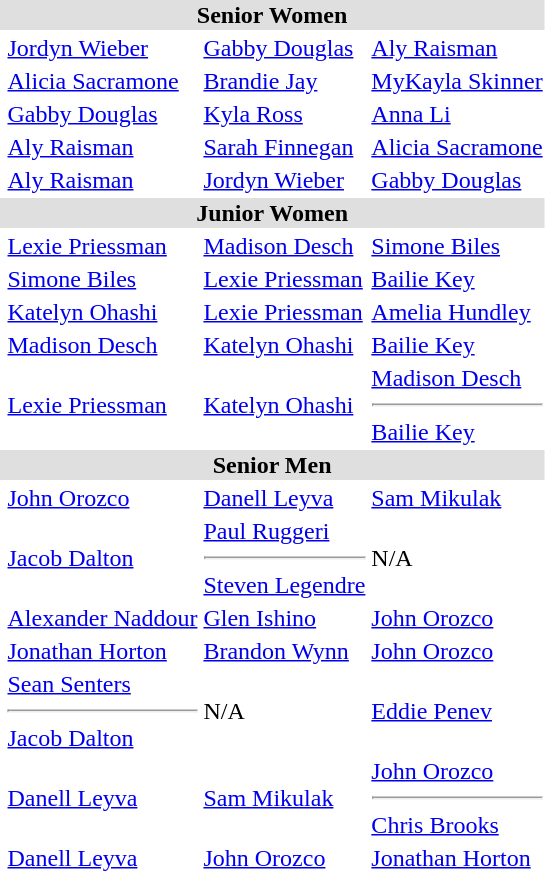<table>
<tr style="background:#dfdfdf;">
<td colspan="4" style="text-align:center;"><strong>Senior Women</strong></td>
</tr>
<tr>
<th scope=row style="text-align:left"></th>
<td><a href='#'>Jordyn Wieber</a></td>
<td><a href='#'>Gabby Douglas</a></td>
<td><a href='#'>Aly Raisman</a></td>
</tr>
<tr>
<th scope=row style="text-align:left"></th>
<td><a href='#'>Alicia Sacramone</a></td>
<td><a href='#'>Brandie Jay</a></td>
<td><a href='#'>MyKayla Skinner</a></td>
</tr>
<tr>
<th scope=row style="text-align:left"></th>
<td><a href='#'>Gabby Douglas</a></td>
<td><a href='#'>Kyla Ross</a></td>
<td><a href='#'>Anna Li</a></td>
</tr>
<tr>
<th scope=row style="text-align:left"></th>
<td><a href='#'>Aly Raisman</a></td>
<td><a href='#'>Sarah Finnegan</a></td>
<td><a href='#'>Alicia Sacramone</a></td>
</tr>
<tr>
<th scope=row style="text-align:left"></th>
<td><a href='#'>Aly Raisman</a></td>
<td><a href='#'>Jordyn Wieber</a></td>
<td><a href='#'>Gabby Douglas</a></td>
</tr>
<tr style="background:#dfdfdf;">
<td colspan="4" style="text-align:center;"><strong>Junior Women</strong></td>
</tr>
<tr>
<th scope=row style="text-align:left"></th>
<td><a href='#'>Lexie Priessman</a></td>
<td><a href='#'>Madison Desch</a></td>
<td><a href='#'>Simone Biles</a></td>
</tr>
<tr>
<th scope=row style="text-align:left"></th>
<td><a href='#'>Simone Biles</a></td>
<td><a href='#'>Lexie Priessman</a></td>
<td><a href='#'>Bailie Key</a></td>
</tr>
<tr>
<th scope=row style="text-align:left"></th>
<td><a href='#'>Katelyn Ohashi</a></td>
<td><a href='#'>Lexie Priessman</a></td>
<td><a href='#'>Amelia Hundley</a></td>
</tr>
<tr>
<th scope=row style="text-align:left"></th>
<td><a href='#'>Madison Desch</a></td>
<td><a href='#'>Katelyn Ohashi</a></td>
<td><a href='#'>Bailie Key</a></td>
</tr>
<tr>
<th scope=row style="text-align:left"></th>
<td><a href='#'>Lexie Priessman</a></td>
<td><a href='#'>Katelyn Ohashi</a></td>
<td><a href='#'>Madison Desch</a><hr><a href='#'>Bailie Key</a></td>
</tr>
<tr style="background:#dfdfdf;">
<td colspan="4" style="text-align:center;"><strong>Senior Men</strong></td>
</tr>
<tr>
<th scope=row style="text-align:left"></th>
<td><a href='#'>John Orozco</a></td>
<td><a href='#'>Danell Leyva</a></td>
<td><a href='#'>Sam Mikulak</a></td>
</tr>
<tr>
<th scope=row style="text-align:left"></th>
<td><a href='#'>Jacob Dalton</a></td>
<td><a href='#'>Paul Ruggeri</a><hr><a href='#'>Steven Legendre</a></td>
<td>N/A</td>
</tr>
<tr>
<th scope=row style="text-align:left"></th>
<td><a href='#'>Alexander Naddour</a></td>
<td><a href='#'>Glen Ishino</a></td>
<td><a href='#'>John Orozco</a></td>
</tr>
<tr>
<th scope=row style="text-align:left"></th>
<td><a href='#'>Jonathan Horton</a></td>
<td><a href='#'>Brandon Wynn</a></td>
<td><a href='#'>John Orozco</a></td>
</tr>
<tr>
<th scope=row style="text-align:left"></th>
<td><a href='#'>Sean Senters</a><hr><a href='#'>Jacob Dalton</a></td>
<td>N/A</td>
<td><a href='#'>Eddie Penev</a></td>
</tr>
<tr>
<th scope=row style="text-align:left"></th>
<td><a href='#'>Danell Leyva</a></td>
<td><a href='#'>Sam Mikulak</a></td>
<td><a href='#'>John Orozco</a><hr><a href='#'>Chris Brooks</a></td>
</tr>
<tr>
<th scope=row style="text-align:left"></th>
<td><a href='#'>Danell Leyva</a></td>
<td><a href='#'>John Orozco</a></td>
<td><a href='#'>Jonathan Horton</a></td>
</tr>
</table>
